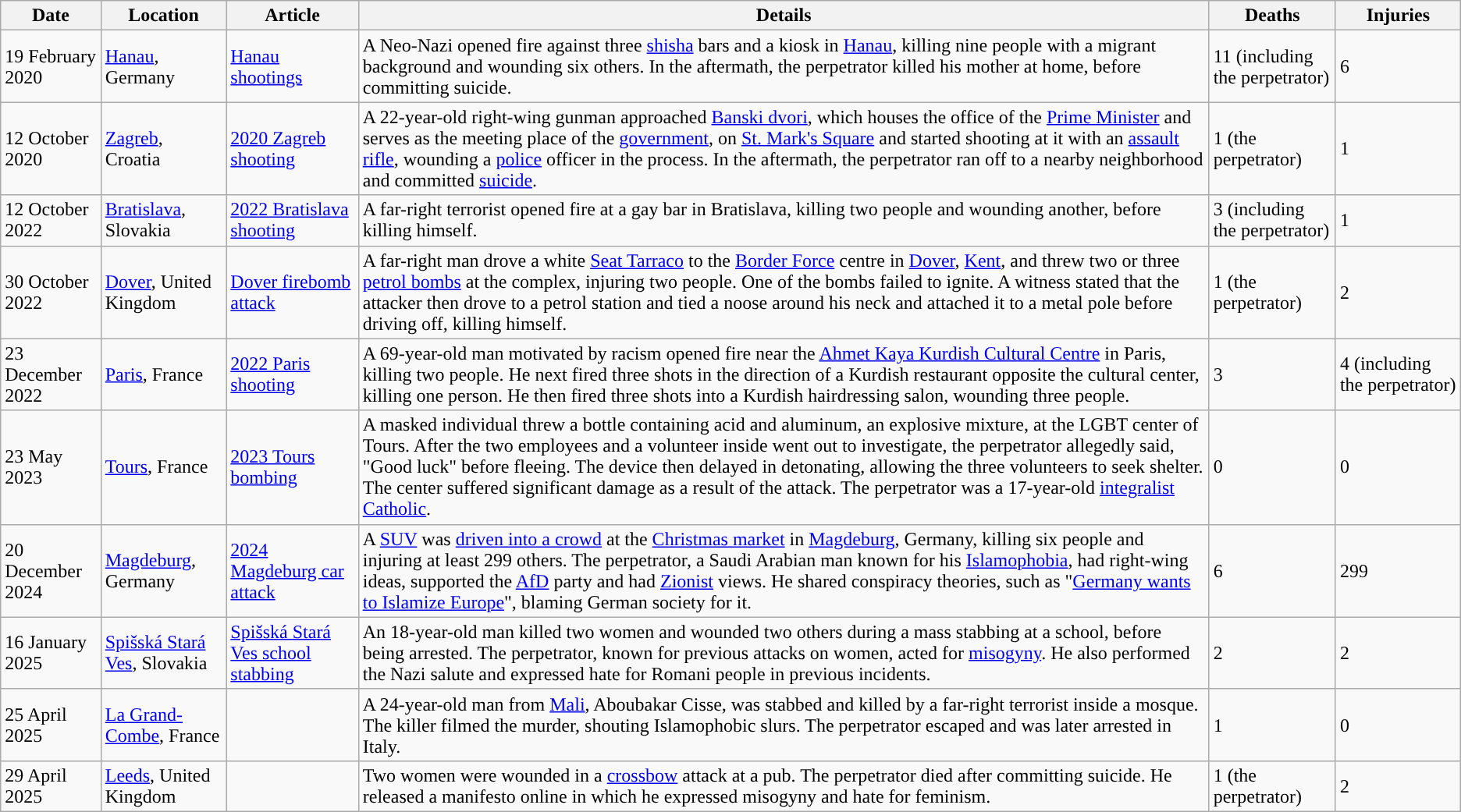<table class="wikitable ">
<tr>
<th>Date</th>
<th>Location</th>
<th>Article</th>
<th>Details</th>
<th>Deaths</th>
<th>Injuries</th>
</tr>
<tr>
<td>19 February 2020</td>
<td> <a href='#'>Hanau</a>, Germany</td>
<td><a href='#'>Hanau shootings</a></td>
<td>A Neo-Nazi opened fire against three <a href='#'>shisha</a> bars and a kiosk in <a href='#'>Hanau</a>, killing nine people with a migrant background and wounding six others. In the aftermath, the perpetrator killed his mother at home, before committing suicide.</td>
<td>11 (including the perpetrator)</td>
<td>6</td>
</tr>
<tr>
<td>12 October 2020</td>
<td> <a href='#'>Zagreb</a>, Croatia</td>
<td><a href='#'>2020 Zagreb shooting</a></td>
<td>A 22-year-old right-wing gunman approached <a href='#'>Banski dvori</a>, which houses the office of the <a href='#'>Prime Minister</a> and serves as the meeting place of the <a href='#'>government</a>, on <a href='#'>St. Mark's Square</a> and started shooting at it with an <a href='#'>assault rifle</a>, wounding a <a href='#'>police</a> officer in the process. In the aftermath, the perpetrator ran off to a nearby neighborhood and committed <a href='#'>suicide</a>.</td>
<td>1 (the perpetrator)</td>
<td>1</td>
</tr>
<tr>
<td>12 October 2022</td>
<td> <a href='#'>Bratislava</a>, Slovakia</td>
<td><a href='#'>2022 Bratislava shooting</a></td>
<td>A far-right terrorist opened fire at a gay bar in Bratislava, killing two people and wounding another, before killing himself.</td>
<td>3 (including the perpetrator)</td>
<td>1</td>
</tr>
<tr>
<td>30 October 2022</td>
<td> <a href='#'>Dover</a>, United Kingdom</td>
<td><a href='#'>Dover firebomb attack</a></td>
<td>A far-right man drove a white <a href='#'>Seat Tarraco</a> to the <a href='#'>Border Force</a> centre in <a href='#'>Dover</a>, <a href='#'>Kent</a>, and threw two or three <a href='#'>petrol bombs</a> at the complex, injuring two people. One of the bombs failed to ignite. A witness stated that the attacker then drove to a petrol station and tied a noose around his neck and attached it to a metal pole before driving off, killing himself.</td>
<td>1 (the perpetrator)</td>
<td>2</td>
</tr>
<tr>
<td>23 December 2022</td>
<td> <a href='#'>Paris</a>, France</td>
<td><a href='#'>2022 Paris shooting</a></td>
<td>A 69-year-old man motivated by racism opened fire near the <a href='#'>Ahmet Kaya Kurdish Cultural Centre</a> in Paris, killing two people. He next fired three shots in the direction of a Kurdish restaurant opposite the cultural center, killing one person. He then fired three shots into a Kurdish hairdressing salon, wounding three people.</td>
<td>3</td>
<td>4 (including the perpetrator)</td>
</tr>
<tr>
<td>23 May 2023</td>
<td> <a href='#'>Tours</a>, France</td>
<td><a href='#'>2023 Tours bombing</a></td>
<td>A masked individual threw a bottle containing acid and aluminum, an explosive mixture, at the LGBT center of Tours. After the two employees and a volunteer inside went out to investigate, the perpetrator allegedly said, "Good luck" before fleeing. The device then delayed in detonating, allowing the three volunteers to seek shelter. The center suffered significant damage as a result of the attack. The perpetrator was a 17-year-old <a href='#'>integralist Catholic</a>.</td>
<td>0</td>
<td>0</td>
</tr>
<tr>
<td>20 December 2024</td>
<td> <a href='#'>Magdeburg</a>, Germany</td>
<td><a href='#'>2024 Magdeburg car attack</a></td>
<td>A <a href='#'>SUV</a> was <a href='#'>driven into a crowd</a> at the <a href='#'>Christmas market</a> in <a href='#'>Magdeburg</a>, Germany, killing six people and injuring at least 299 others. The perpetrator, a Saudi Arabian man known for his <a href='#'>Islamophobia</a>, had right-wing ideas, supported the <a href='#'>AfD</a> party and had <a href='#'>Zionist</a> views. He shared conspiracy theories, such as "<a href='#'>Germany wants to Islamize Europe</a>", blaming German society for it.</td>
<td>6</td>
<td>299</td>
</tr>
<tr>
<td>16 January 2025</td>
<td> <a href='#'>Spišská Stará Ves</a>, Slovakia</td>
<td><a href='#'>Spišská Stará Ves school stabbing</a></td>
<td>An 18-year-old man killed two women and wounded two others during a mass stabbing at a school, before being arrested. The perpetrator, known for previous attacks on women, acted for <a href='#'>misogyny</a>. He also performed the Nazi salute and expressed hate for Romani people in previous incidents.</td>
<td>2</td>
<td>2</td>
</tr>
<tr>
<td>25 April 2025</td>
<td> <a href='#'>La Grand-Combe</a>, France</td>
<td></td>
<td>A 24-year-old man from <a href='#'>Mali</a>, Aboubakar Cisse, was stabbed and killed by a far-right terrorist inside a mosque. The killer filmed the murder, shouting Islamophobic slurs. The perpetrator escaped and was later arrested in Italy.</td>
<td>1</td>
<td>0</td>
</tr>
<tr>
<td>29 April 2025</td>
<td> <a href='#'>Leeds</a>, United Kingdom</td>
<td></td>
<td>Two women were wounded in a <a href='#'>crossbow</a> attack at a pub. The perpetrator died after committing suicide. He released a manifesto online in which he expressed misogyny and hate for feminism.</td>
<td>1 (the perpetrator)</td>
<td>2</td>
</tr>
</table>
